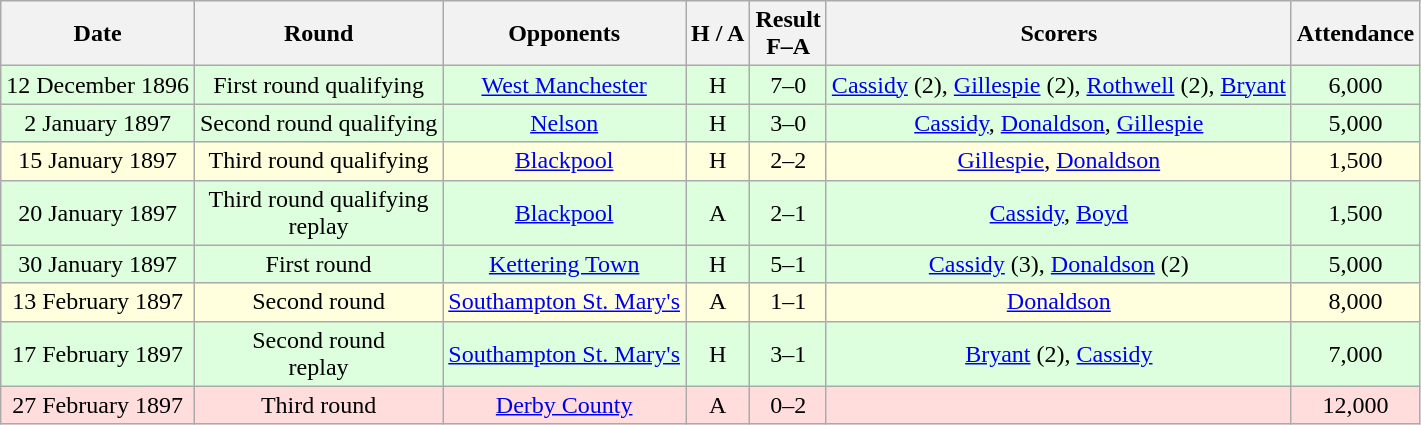<table class="wikitable" style="text-align:center">
<tr>
<th>Date</th>
<th>Round</th>
<th>Opponents</th>
<th>H / A</th>
<th>Result<br>F–A</th>
<th>Scorers</th>
<th>Attendance</th>
</tr>
<tr bgcolor="#ddffdd">
<td>12 December 1896</td>
<td>First round qualifying</td>
<td><a href='#'>West Manchester</a></td>
<td>H</td>
<td>7–0</td>
<td><a href='#'>Cassidy</a> (2), <a href='#'>Gillespie</a> (2), <a href='#'>Rothwell</a> (2), <a href='#'>Bryant</a></td>
<td>6,000</td>
</tr>
<tr bgcolor="#ddffdd">
<td>2 January 1897</td>
<td>Second round qualifying</td>
<td><a href='#'>Nelson</a></td>
<td>H</td>
<td>3–0</td>
<td><a href='#'>Cassidy</a>, <a href='#'>Donaldson</a>, <a href='#'>Gillespie</a></td>
<td>5,000</td>
</tr>
<tr bgcolor="#ffffdd">
<td>15 January 1897</td>
<td>Third round qualifying</td>
<td><a href='#'>Blackpool</a></td>
<td>H</td>
<td>2–2</td>
<td><a href='#'>Gillespie</a>, <a href='#'>Donaldson</a></td>
<td>1,500</td>
</tr>
<tr bgcolor="#ddffdd">
<td>20 January 1897</td>
<td>Third round qualifying<br>replay</td>
<td><a href='#'>Blackpool</a></td>
<td>A</td>
<td>2–1</td>
<td><a href='#'>Cassidy</a>, <a href='#'>Boyd</a></td>
<td>1,500</td>
</tr>
<tr bgcolor="#ddffdd">
<td>30 January 1897</td>
<td>First round</td>
<td><a href='#'>Kettering Town</a></td>
<td>H</td>
<td>5–1</td>
<td><a href='#'>Cassidy</a> (3), <a href='#'>Donaldson</a> (2)</td>
<td>5,000</td>
</tr>
<tr bgcolor="#ffffdd">
<td>13 February 1897</td>
<td>Second round</td>
<td><a href='#'>Southampton St. Mary's</a></td>
<td>A</td>
<td>1–1</td>
<td><a href='#'>Donaldson</a></td>
<td>8,000</td>
</tr>
<tr bgcolor="#ddffdd">
<td>17 February 1897</td>
<td>Second round<br>replay</td>
<td><a href='#'>Southampton St. Mary's</a></td>
<td>H</td>
<td>3–1</td>
<td><a href='#'>Bryant</a> (2), <a href='#'>Cassidy</a></td>
<td>7,000</td>
</tr>
<tr bgcolor="#ffdddd">
<td>27 February 1897</td>
<td>Third round</td>
<td><a href='#'>Derby County</a></td>
<td>A</td>
<td>0–2</td>
<td></td>
<td>12,000</td>
</tr>
</table>
